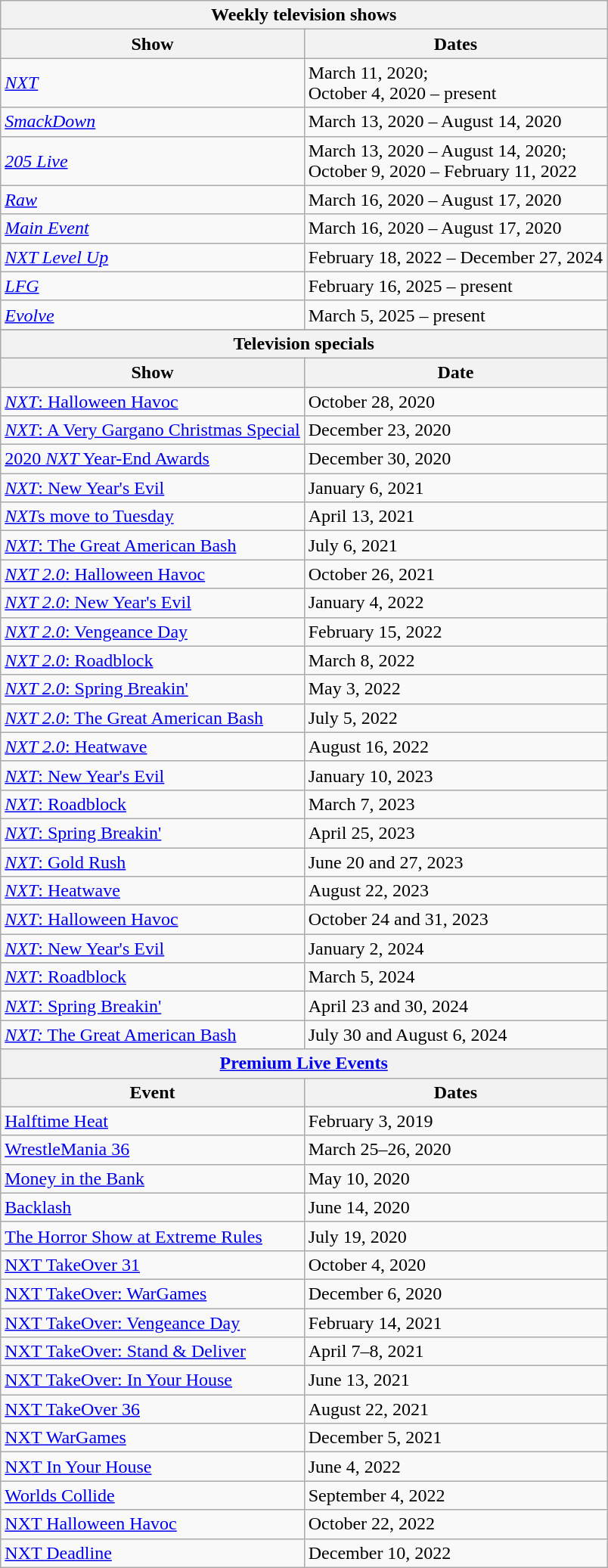<table class="wikitable">
<tr>
<th colspan="2">Weekly television shows</th>
</tr>
<tr>
<th>Show</th>
<th>Dates</th>
</tr>
<tr>
<td><em><a href='#'>NXT</a></em><br></td>
<td>March 11, 2020;<br>October 4, 2020 –  present</td>
</tr>
<tr>
<td><em><a href='#'>SmackDown</a></em></td>
<td>March 13, 2020 – August 14, 2020</td>
</tr>
<tr>
<td><em><a href='#'>205 Live</a></em></td>
<td>March 13, 2020 – August 14, 2020;<br>October 9, 2020 – February 11, 2022</td>
</tr>
<tr>
<td><em><a href='#'>Raw</a></em></td>
<td>March 16, 2020 – August 17, 2020</td>
</tr>
<tr>
<td><em><a href='#'>Main Event</a></em></td>
<td>March 16, 2020 – August 17, 2020<br></td>
</tr>
<tr>
<td><em><a href='#'>NXT Level Up</a></em></td>
<td>February 18, 2022 – December 27, 2024</td>
</tr>
<tr>
<td><em><a href='#'>LFG</a></em></td>
<td>February 16, 2025 – present</td>
</tr>
<tr>
<td><em><a href='#'>Evolve</a></em></td>
<td>March 5, 2025 – present</td>
</tr>
<tr>
</tr>
<tr>
<th colspan="2">Television specials</th>
</tr>
<tr>
<th>Show</th>
<th>Date</th>
</tr>
<tr>
<td><a href='#'><em>NXT</em>: Halloween Havoc</a></td>
<td>October 28, 2020</td>
</tr>
<tr>
<td><a href='#'><em>NXT</em>: A Very Gargano Christmas Special</a></td>
<td>December 23, 2020</td>
</tr>
<tr>
<td><a href='#'>2020 <em>NXT</em> Year-End Awards</a></td>
<td>December 30, 2020</td>
</tr>
<tr>
<td><a href='#'><em>NXT</em>: New Year's Evil</a></td>
<td>January 6, 2021</td>
</tr>
<tr>
<td><a href='#'><em>NXT</em>s move to Tuesday</a></td>
<td>April 13, 2021</td>
</tr>
<tr>
<td><a href='#'><em>NXT</em>: The Great American Bash</a></td>
<td>July 6, 2021</td>
</tr>
<tr>
<td><a href='#'><em>NXT 2.0</em>: Halloween Havoc</a></td>
<td>October 26, 2021</td>
</tr>
<tr>
<td><a href='#'><em>NXT 2.0</em>: New Year's Evil</a></td>
<td>January 4, 2022</td>
</tr>
<tr>
<td><a href='#'><em>NXT 2.0</em>: Vengeance Day</a></td>
<td>February 15, 2022</td>
</tr>
<tr>
<td><a href='#'><em>NXT 2.0</em>: Roadblock</a></td>
<td>March 8, 2022</td>
</tr>
<tr>
<td><a href='#'><em>NXT 2.0</em>: Spring Breakin'</a></td>
<td>May 3, 2022</td>
</tr>
<tr>
<td><a href='#'><em>NXT 2.0</em>: The Great American Bash</a></td>
<td>July 5, 2022</td>
</tr>
<tr>
<td><a href='#'><em>NXT 2.0</em>: Heatwave</a></td>
<td>August 16, 2022</td>
</tr>
<tr>
<td><a href='#'><em>NXT</em>: New Year's Evil</a></td>
<td>January 10, 2023</td>
</tr>
<tr>
<td><a href='#'><em>NXT</em>: Roadblock</a></td>
<td>March 7, 2023</td>
</tr>
<tr>
<td><a href='#'><em>NXT</em>: Spring Breakin'</a></td>
<td>April 25, 2023</td>
</tr>
<tr>
<td><a href='#'><em>NXT</em>: Gold Rush</a></td>
<td>June 20 and 27, 2023</td>
</tr>
<tr>
<td><a href='#'><em>NXT</em>: Heatwave</a></td>
<td>August 22, 2023</td>
</tr>
<tr>
<td><a href='#'><em>NXT</em>: Halloween Havoc</a></td>
<td>October 24 and 31, 2023</td>
</tr>
<tr>
<td><a href='#'><em>NXT</em>: New Year's Evil</a></td>
<td>January 2, 2024</td>
</tr>
<tr>
<td><a href='#'><em>NXT</em>: Roadblock</a></td>
<td>March 5, 2024</td>
</tr>
<tr>
<td><a href='#'><em>NXT</em>: Spring Breakin'</a></td>
<td>April 23 and 30, 2024</td>
</tr>
<tr>
<td><a href='#'><em>NXT:</em> The Great American Bash</a></td>
<td>July 30 and August 6, 2024</td>
</tr>
<tr>
<th colspan="2"><a href='#'>Premium Live Events</a></th>
</tr>
<tr>
<th>Event</th>
<th>Dates</th>
</tr>
<tr>
<td><a href='#'>Halftime Heat</a></td>
<td>February 3, 2019</td>
</tr>
<tr>
<td><a href='#'>WrestleMania 36</a></td>
<td>March 25–26, 2020<br></td>
</tr>
<tr>
<td><a href='#'>Money in the Bank</a></td>
<td>May 10, 2020</td>
</tr>
<tr>
<td><a href='#'>Backlash</a></td>
<td>June 14, 2020</td>
</tr>
<tr>
<td><a href='#'>The Horror Show at Extreme Rules</a></td>
<td>July 19, 2020</td>
</tr>
<tr>
<td><a href='#'>NXT TakeOver 31</a></td>
<td>October 4, 2020</td>
</tr>
<tr>
<td><a href='#'>NXT TakeOver: WarGames</a></td>
<td>December 6, 2020</td>
</tr>
<tr>
<td><a href='#'>NXT TakeOver: Vengeance Day</a></td>
<td>February 14, 2021</td>
</tr>
<tr>
<td><a href='#'>NXT TakeOver: Stand & Deliver</a></td>
<td>April 7–8, 2021</td>
</tr>
<tr>
<td><a href='#'>NXT TakeOver: In Your House</a></td>
<td>June 13, 2021</td>
</tr>
<tr>
<td><a href='#'>NXT TakeOver 36</a></td>
<td>August 22, 2021</td>
</tr>
<tr>
<td><a href='#'>NXT WarGames</a></td>
<td>December 5, 2021</td>
</tr>
<tr>
<td><a href='#'>NXT In Your House</a></td>
<td>June 4, 2022</td>
</tr>
<tr>
<td><a href='#'>Worlds Collide</a></td>
<td>September 4, 2022</td>
</tr>
<tr>
<td><a href='#'>NXT Halloween Havoc</a></td>
<td>October 22, 2022</td>
</tr>
<tr>
<td><a href='#'>NXT Deadline</a></td>
<td>December 10, 2022</td>
</tr>
</table>
